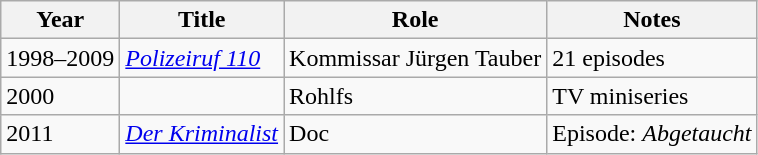<table class="wikitable sortable">
<tr>
<th>Year</th>
<th>Title</th>
<th>Role</th>
<th class="unsortable">Notes</th>
</tr>
<tr>
<td>1998–2009</td>
<td><em><a href='#'>Polizeiruf 110</a></em></td>
<td>Kommissar Jürgen Tauber</td>
<td>21 episodes</td>
</tr>
<tr>
<td>2000</td>
<td><em></em></td>
<td>Rohlfs</td>
<td>TV miniseries</td>
</tr>
<tr>
<td>2011</td>
<td><em><a href='#'>Der Kriminalist</a></em></td>
<td>Doc</td>
<td>Episode: <em>Abgetaucht</em></td>
</tr>
</table>
